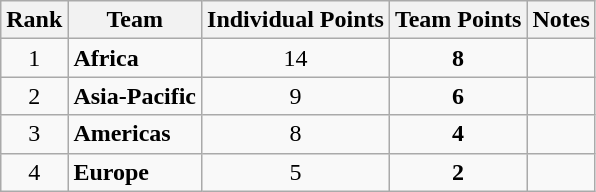<table class="wikitable sortable" style="text-align:center">
<tr>
<th>Rank</th>
<th>Team</th>
<th>Individual Points</th>
<th>Team Points</th>
<th>Notes</th>
</tr>
<tr>
<td>1</td>
<td align="left"><strong>Africa</strong></td>
<td>14</td>
<td><strong>8</strong></td>
<td></td>
</tr>
<tr>
<td>2</td>
<td align="left"><strong>Asia-Pacific</strong></td>
<td>9</td>
<td><strong>6</strong></td>
<td></td>
</tr>
<tr>
<td>3</td>
<td align="left"><strong>Americas</strong></td>
<td>8</td>
<td><strong>4</strong></td>
<td></td>
</tr>
<tr>
<td>4</td>
<td align="left"><strong>Europe</strong></td>
<td>5</td>
<td><strong>2</strong></td>
<td></td>
</tr>
</table>
